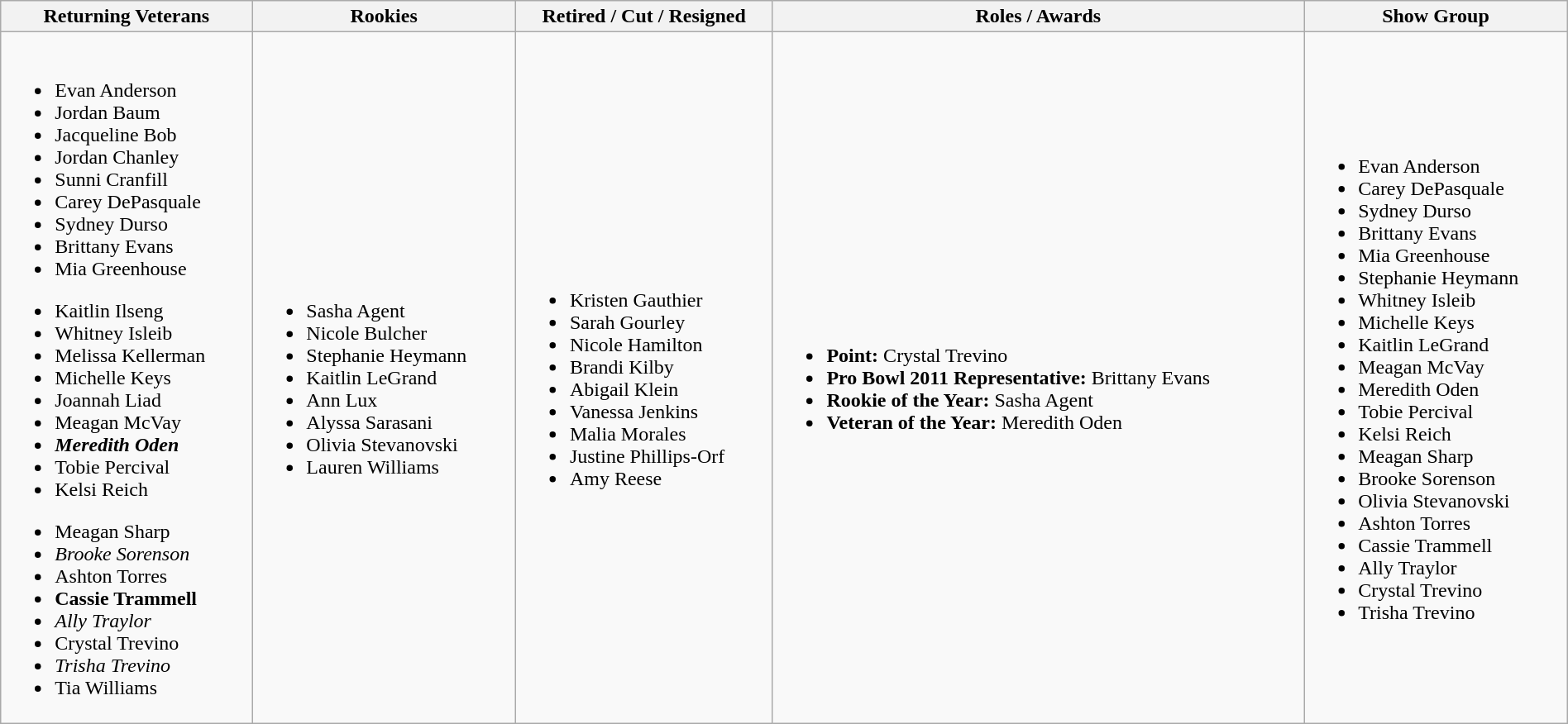<table class="wikitable" style="width:100%;">
<tr>
<th>Returning Veterans</th>
<th>Rookies</th>
<th>Retired / Cut / Resigned</th>
<th>Roles / Awards</th>
<th>Show Group</th>
</tr>
<tr>
<td><br><ul><li>Evan Anderson</li><li>Jordan Baum</li><li>Jacqueline Bob</li><li>Jordan Chanley</li><li>Sunni Cranfill</li><li>Carey DePasquale</li><li>Sydney Durso</li><li>Brittany Evans</li><li>Mia Greenhouse</li></ul><ul><li>Kaitlin Ilseng</li><li>Whitney Isleib</li><li>Melissa Kellerman</li><li>Michelle Keys</li><li>Joannah Liad</li><li>Meagan McVay</li><li><strong><em>Meredith Oden</em></strong></li><li>Tobie Percival</li><li>Kelsi Reich</li></ul><ul><li>Meagan Sharp</li><li><em>Brooke Sorenson</em></li><li>Ashton Torres</li><li><strong>Cassie Trammell</strong></li><li><em>Ally Traylor</em></li><li>Crystal Trevino</li><li><em>Trisha Trevino</em></li><li>Tia Williams</li></ul></td>
<td><br><ul><li>Sasha Agent</li><li>Nicole Bulcher</li><li>Stephanie Heymann</li><li>Kaitlin LeGrand</li><li>Ann Lux</li><li>Alyssa Sarasani</li><li>Olivia Stevanovski</li><li>Lauren Williams</li></ul></td>
<td><br><ul><li>Kristen Gauthier </li><li>Sarah Gourley </li><li>Nicole Hamilton </li><li>Brandi Kilby </li><li>Abigail Klein </li><li>Vanessa Jenkins </li><li>Malia Morales </li><li>Justine Phillips-Orf </li><li>Amy Reese </li></ul></td>
<td><br><ul><li><strong>Point:</strong> Crystal Trevino</li><li><strong>Pro Bowl 2011 Representative:</strong> Brittany Evans</li><li><strong>Rookie of the Year:</strong> Sasha Agent</li><li><strong>Veteran of the Year:</strong> Meredith Oden</li></ul></td>
<td><br><ul><li>Evan Anderson</li><li>Carey DePasquale</li><li>Sydney Durso</li><li>Brittany Evans</li><li>Mia Greenhouse</li><li>Stephanie Heymann</li><li>Whitney Isleib</li><li>Michelle Keys</li><li>Kaitlin LeGrand</li><li>Meagan McVay</li><li>Meredith Oden</li><li>Tobie Percival</li><li>Kelsi Reich</li><li>Meagan Sharp</li><li>Brooke Sorenson</li><li>Olivia Stevanovski</li><li>Ashton Torres</li><li>Cassie Trammell</li><li>Ally Traylor</li><li>Crystal Trevino</li><li>Trisha Trevino</li></ul></td>
</tr>
</table>
